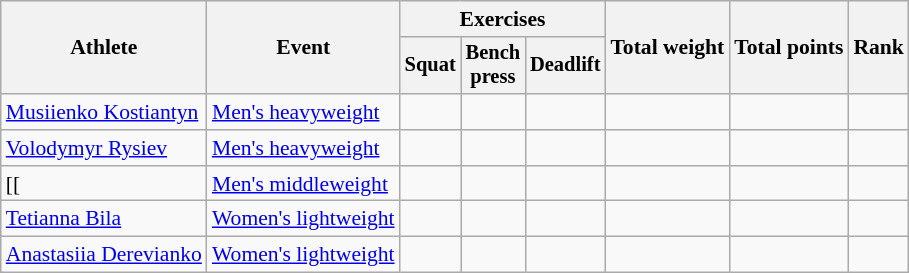<table class=wikitable style="font-size:90%">
<tr>
<th rowspan="2">Athlete</th>
<th rowspan="2">Event</th>
<th colspan="3">Exercises</th>
<th rowspan="2">Total weight</th>
<th rowspan="2">Total points</th>
<th rowspan="2">Rank</th>
</tr>
<tr style="font-size:95%">
<th>Squat</th>
<th>Bench<br>press</th>
<th>Deadlift</th>
</tr>
<tr align=center>
<td align=left><a href='#'>Musiienko Kostiantyn</a></td>
<td align=left><a href='#'>Men's heavyweight</a></td>
<td></td>
<td></td>
<td></td>
<td></td>
<td></td>
<td></td>
</tr>
<tr align=center>
<td align=left><a href='#'>Volodymyr Rysiev</a></td>
<td align=left><a href='#'>Men's heavyweight</a></td>
<td></td>
<td></td>
<td></td>
<td></td>
<td></td>
<td></td>
</tr>
<tr align=center>
<td align=left>[[</td>
<td align=left><a href='#'>Men's middleweight</a></td>
<td></td>
<td></td>
<td></td>
<td></td>
<td></td>
<td></td>
</tr>
<tr align=center>
<td align=left><a href='#'>Tetianna Bila</a></td>
<td align=left><a href='#'>Women's lightweight</a></td>
<td></td>
<td></td>
<td></td>
<td></td>
<td></td>
<td></td>
</tr>
<tr align=center>
<td align=left><a href='#'>Anastasiia Derevianko</a></td>
<td align=left><a href='#'>Women's lightweight</a></td>
<td></td>
<td></td>
<td></td>
<td></td>
<td></td>
<td></td>
</tr>
</table>
